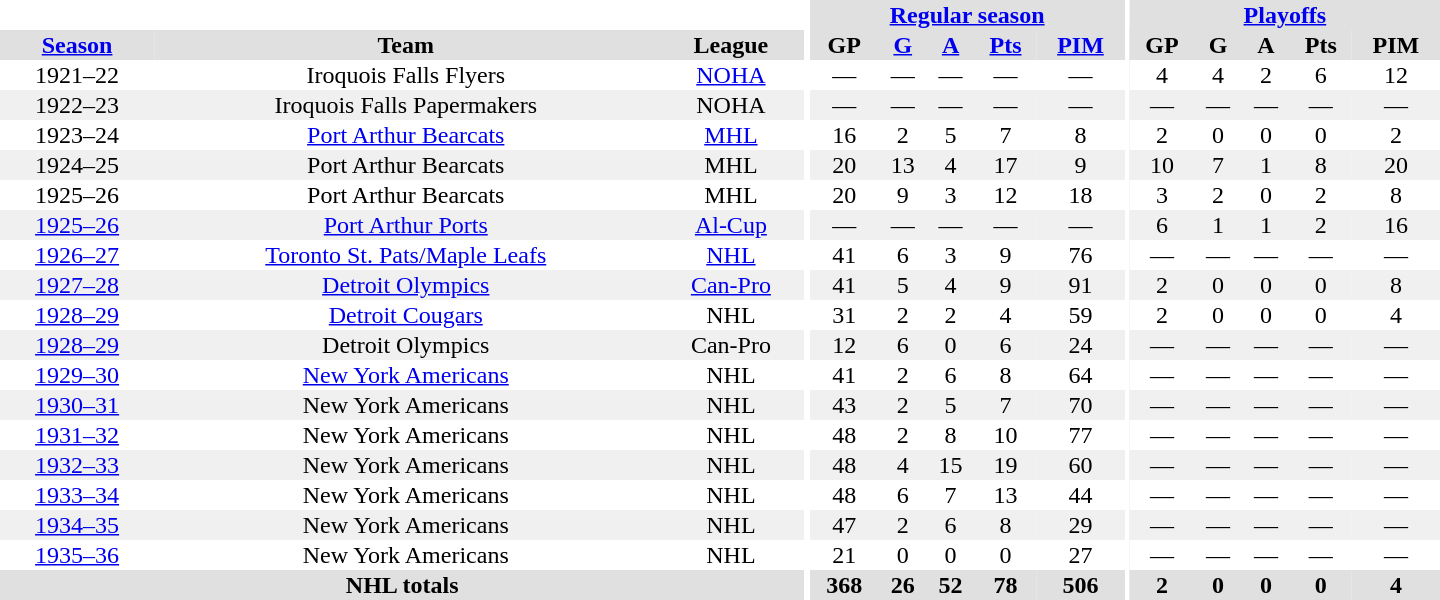<table border="0" cellpadding="1" cellspacing="0" style="text-align:center; width:60em">
<tr bgcolor="#e0e0e0">
<th colspan="3" bgcolor="#ffffff"></th>
<th rowspan="100" bgcolor="#ffffff"></th>
<th colspan="5"><a href='#'>Regular season</a></th>
<th rowspan="100" bgcolor="#ffffff"></th>
<th colspan="5"><a href='#'>Playoffs</a></th>
</tr>
<tr bgcolor="#e0e0e0">
<th><a href='#'>Season</a></th>
<th>Team</th>
<th>League</th>
<th>GP</th>
<th><a href='#'>G</a></th>
<th><a href='#'>A</a></th>
<th><a href='#'>Pts</a></th>
<th><a href='#'>PIM</a></th>
<th>GP</th>
<th>G</th>
<th>A</th>
<th>Pts</th>
<th>PIM</th>
</tr>
<tr>
<td>1921–22</td>
<td>Iroquois Falls Flyers</td>
<td><a href='#'>NOHA</a></td>
<td>—</td>
<td>—</td>
<td>—</td>
<td>—</td>
<td>—</td>
<td>4</td>
<td>4</td>
<td>2</td>
<td>6</td>
<td>12</td>
</tr>
<tr bgcolor="#f0f0f0">
<td>1922–23</td>
<td>Iroquois Falls Papermakers</td>
<td>NOHA</td>
<td>—</td>
<td>—</td>
<td>—</td>
<td>—</td>
<td>—</td>
<td>—</td>
<td>—</td>
<td>—</td>
<td>—</td>
<td>—</td>
</tr>
<tr>
<td>1923–24</td>
<td><a href='#'>Port Arthur Bearcats</a></td>
<td><a href='#'>MHL</a></td>
<td>16</td>
<td>2</td>
<td>5</td>
<td>7</td>
<td>8</td>
<td>2</td>
<td>0</td>
<td>0</td>
<td>0</td>
<td>2</td>
</tr>
<tr bgcolor="#f0f0f0">
<td>1924–25</td>
<td>Port Arthur Bearcats</td>
<td>MHL</td>
<td>20</td>
<td>13</td>
<td>4</td>
<td>17</td>
<td>9</td>
<td>10</td>
<td>7</td>
<td>1</td>
<td>8</td>
<td>20</td>
</tr>
<tr>
<td>1925–26</td>
<td>Port Arthur Bearcats</td>
<td>MHL</td>
<td>20</td>
<td>9</td>
<td>3</td>
<td>12</td>
<td>18</td>
<td>3</td>
<td>2</td>
<td>0</td>
<td>2</td>
<td>8</td>
</tr>
<tr bgcolor="#f0f0f0">
<td><a href='#'>1925–26</a></td>
<td><a href='#'>Port Arthur Ports</a></td>
<td><a href='#'>Al-Cup</a></td>
<td>—</td>
<td>—</td>
<td>—</td>
<td>—</td>
<td>—</td>
<td>6</td>
<td>1</td>
<td>1</td>
<td>2</td>
<td>16</td>
</tr>
<tr>
<td><a href='#'>1926–27</a></td>
<td><a href='#'>Toronto St. Pats/Maple Leafs</a></td>
<td><a href='#'>NHL</a></td>
<td>41</td>
<td>6</td>
<td>3</td>
<td>9</td>
<td>76</td>
<td>—</td>
<td>—</td>
<td>—</td>
<td>—</td>
<td>—</td>
</tr>
<tr bgcolor="#f0f0f0">
<td><a href='#'>1927–28</a></td>
<td><a href='#'>Detroit Olympics</a></td>
<td><a href='#'>Can-Pro</a></td>
<td>41</td>
<td>5</td>
<td>4</td>
<td>9</td>
<td>91</td>
<td>2</td>
<td>0</td>
<td>0</td>
<td>0</td>
<td>8</td>
</tr>
<tr>
<td><a href='#'>1928–29</a></td>
<td><a href='#'>Detroit Cougars</a></td>
<td>NHL</td>
<td>31</td>
<td>2</td>
<td>2</td>
<td>4</td>
<td>59</td>
<td>2</td>
<td>0</td>
<td>0</td>
<td>0</td>
<td>4</td>
</tr>
<tr bgcolor="#f0f0f0">
<td><a href='#'>1928–29</a></td>
<td>Detroit Olympics</td>
<td>Can-Pro</td>
<td>12</td>
<td>6</td>
<td>0</td>
<td>6</td>
<td>24</td>
<td>—</td>
<td>—</td>
<td>—</td>
<td>—</td>
<td>—</td>
</tr>
<tr>
<td><a href='#'>1929–30</a></td>
<td><a href='#'>New York Americans</a></td>
<td>NHL</td>
<td>41</td>
<td>2</td>
<td>6</td>
<td>8</td>
<td>64</td>
<td>—</td>
<td>—</td>
<td>—</td>
<td>—</td>
<td>—</td>
</tr>
<tr bgcolor="#f0f0f0">
<td><a href='#'>1930–31</a></td>
<td>New York Americans</td>
<td>NHL</td>
<td>43</td>
<td>2</td>
<td>5</td>
<td>7</td>
<td>70</td>
<td>—</td>
<td>—</td>
<td>—</td>
<td>—</td>
<td>—</td>
</tr>
<tr>
<td><a href='#'>1931–32</a></td>
<td>New York Americans</td>
<td>NHL</td>
<td>48</td>
<td>2</td>
<td>8</td>
<td>10</td>
<td>77</td>
<td>—</td>
<td>—</td>
<td>—</td>
<td>—</td>
<td>—</td>
</tr>
<tr bgcolor="#f0f0f0">
<td><a href='#'>1932–33</a></td>
<td>New York Americans</td>
<td>NHL</td>
<td>48</td>
<td>4</td>
<td>15</td>
<td>19</td>
<td>60</td>
<td>—</td>
<td>—</td>
<td>—</td>
<td>—</td>
<td>—</td>
</tr>
<tr>
<td><a href='#'>1933–34</a></td>
<td>New York Americans</td>
<td>NHL</td>
<td>48</td>
<td>6</td>
<td>7</td>
<td>13</td>
<td>44</td>
<td>—</td>
<td>—</td>
<td>—</td>
<td>—</td>
<td>—</td>
</tr>
<tr bgcolor="#f0f0f0">
<td><a href='#'>1934–35</a></td>
<td>New York Americans</td>
<td>NHL</td>
<td>47</td>
<td>2</td>
<td>6</td>
<td>8</td>
<td>29</td>
<td>—</td>
<td>—</td>
<td>—</td>
<td>—</td>
<td>—</td>
</tr>
<tr>
<td><a href='#'>1935–36</a></td>
<td>New York Americans</td>
<td>NHL</td>
<td>21</td>
<td>0</td>
<td>0</td>
<td>0</td>
<td>27</td>
<td>—</td>
<td>—</td>
<td>—</td>
<td>—</td>
<td>—</td>
</tr>
<tr bgcolor="#e0e0e0">
<th colspan="3">NHL totals</th>
<th>368</th>
<th>26</th>
<th>52</th>
<th>78</th>
<th>506</th>
<th>2</th>
<th>0</th>
<th>0</th>
<th>0</th>
<th>4</th>
</tr>
</table>
